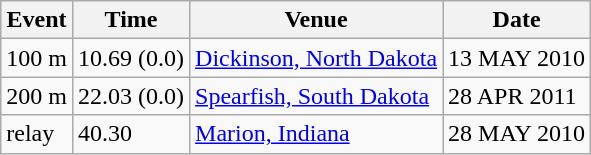<table class="wikitable">
<tr>
<th>Event</th>
<th>Time</th>
<th>Venue</th>
<th>Date</th>
</tr>
<tr>
<td>100 m</td>
<td>10.69 (0.0)</td>
<td><a href='#'>Dickinson, North Dakota</a></td>
<td>13 MAY 2010 </td>
</tr>
<tr>
<td>200 m</td>
<td>22.03 (0.0)</td>
<td><a href='#'>Spearfish, South Dakota</a></td>
<td>28 APR 2011</td>
</tr>
<tr>
<td> relay</td>
<td>40.30</td>
<td><a href='#'>Marion, Indiana</a></td>
<td>28 MAY 2010</td>
</tr>
</table>
